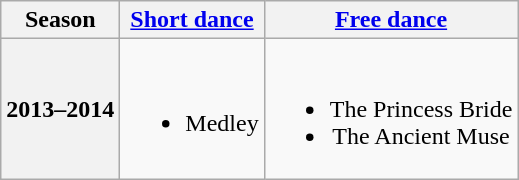<table class=wikitable style=text-align:center>
<tr>
<th>Season</th>
<th><a href='#'>Short dance</a></th>
<th><a href='#'>Free dance</a></th>
</tr>
<tr>
<th>2013–2014 <br></th>
<td><br><ul><li>Medley <br></li></ul></td>
<td><br><ul><li>The Princess Bride</li><li>The Ancient Muse <br></li></ul></td>
</tr>
</table>
